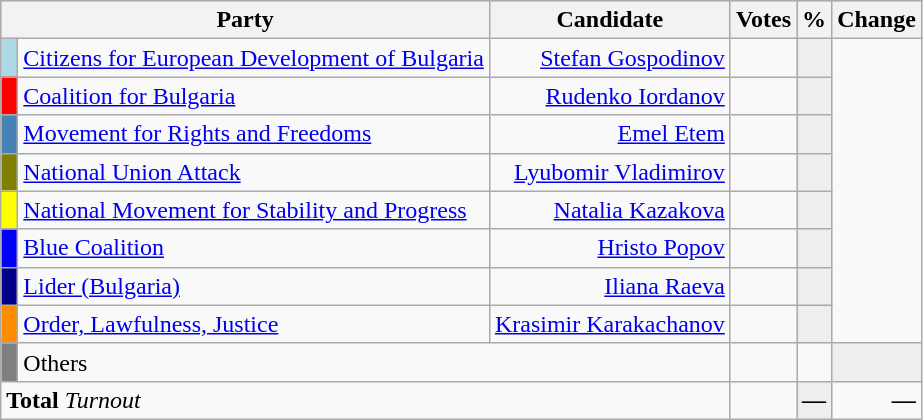<table class="wikitable" border="1">
<tr style="background-color:#C9C9C9">
<th align=left colspan=2 valign=top>Party</th>
<th align-right>Candidate</th>
<th align-right>Votes</th>
<th align=right>%</th>
<th align=right>Change</th>
</tr>
<tr>
<td bgcolor="lightblue"> </td>
<td align=left><a href='#'>Citizens for European Development of Bulgaria</a></td>
<td align=right><a href='#'>Stefan Gospodinov</a></td>
<td align=right></td>
<td align=right style="background-color:#EEEEEE"></td>
</tr>
<tr>
<td bgcolor="red"> </td>
<td align=left><a href='#'>Coalition for Bulgaria</a></td>
<td align=right><a href='#'>Rudenko Iordanov</a></td>
<td align=right></td>
<td align=right style="background-color:#EEEEEE"></td>
</tr>
<tr>
<td bgcolor="#4682B4"> </td>
<td align=left><a href='#'>Movement for Rights and Freedoms</a></td>
<td align=right><a href='#'>Emel Etem</a></td>
<td align=right></td>
<td align=right style="background-color:#EEEEEE"></td>
</tr>
<tr>
<td bgcolor="#808000"> </td>
<td align=left><a href='#'>National Union Attack</a></td>
<td align=right><a href='#'>Lyubomir Vladimirov</a></td>
<td align=right></td>
<td align=right style="background-color:#EEEEEE"></td>
</tr>
<tr>
<td bgcolor="yellow"> </td>
<td align=left><a href='#'>National Movement for Stability and Progress</a></td>
<td align=right><a href='#'>Natalia Kazakova</a></td>
<td align=right></td>
<td align=right style="background-color:#EEEEEE"></td>
</tr>
<tr>
<td bgcolor="blue"> </td>
<td align=left><a href='#'>Blue Coalition</a></td>
<td align=right><a href='#'>Hristo Popov</a></td>
<td align=right></td>
<td align=right style="background-color:#EEEEEE"></td>
</tr>
<tr>
<td bgcolor="darkblue"> </td>
<td align=left><a href='#'>Lider (Bulgaria)</a></td>
<td align=right><a href='#'>Iliana Raeva</a></td>
<td align=right></td>
<td align=right style="background-color:#EEEEEE"></td>
</tr>
<tr>
<td bgcolor="darkorange"> </td>
<td align=left><a href='#'>Order, Lawfulness, Justice</a></td>
<td align=right><a href='#'>Krasimir Karakachanov</a></td>
<td align=right></td>
<td align=right style="background-color:#EEEEEE"></td>
</tr>
<tr>
<td bgcolor="grey"> </td>
<td align=left colspan=2>Others</td>
<td align=right></td>
<td align=right></td>
<td align=right style="background-color:#EEEEEE"></td>
</tr>
<tr>
<td align=left colspan=3><strong>Total</strong>      <em> Turnout</em></td>
<td align=right></td>
<td align=right style="background-color:#EEEEEE"><strong>—</strong></td>
<td align=right><strong>—</strong></td>
</tr>
</table>
